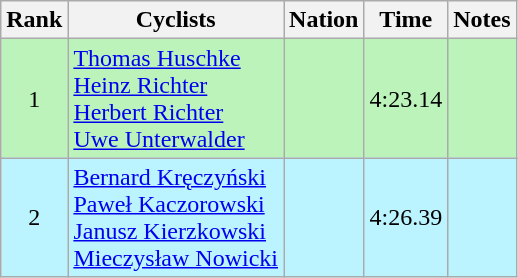<table class="wikitable sortable" style=text-align:center>
<tr>
<th>Rank</th>
<th>Cyclists</th>
<th>Nation</th>
<th>Time</th>
<th>Notes</th>
</tr>
<tr bgcolor=bbf3bb>
<td>1</td>
<td align=left><a href='#'>Thomas Huschke</a><br><a href='#'>Heinz Richter</a><br><a href='#'>Herbert Richter</a><br><a href='#'>Uwe Unterwalder</a></td>
<td align=left></td>
<td>4:23.14</td>
<td></td>
</tr>
<tr bgcolor=bbf3ff>
<td>2</td>
<td align=left><a href='#'>Bernard Kręczyński</a><br><a href='#'>Paweł Kaczorowski</a><br><a href='#'>Janusz Kierzkowski</a><br><a href='#'>Mieczysław Nowicki</a></td>
<td align=left></td>
<td>4:26.39</td>
<td></td>
</tr>
</table>
